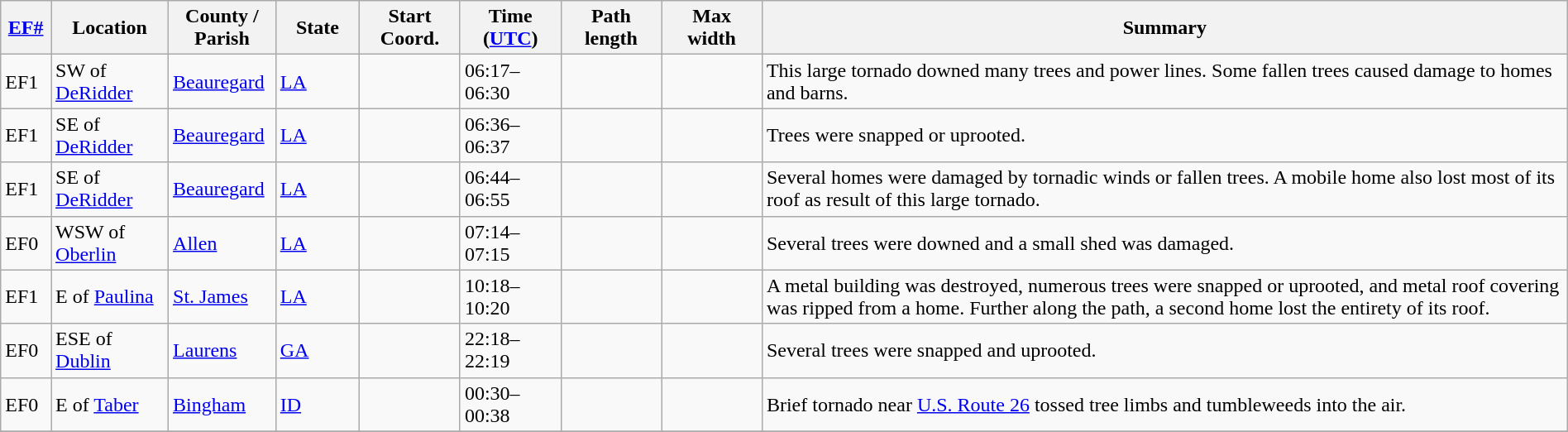<table class="wikitable sortable" style="width:100%;">
<tr>
<th scope="col"  style="width:3%; text-align:center;"><a href='#'>EF#</a></th>
<th scope="col"  style="width:7%; text-align:center;" class="unsortable">Location</th>
<th scope="col"  style="width:6%; text-align:center;" class="unsortable">County / Parish</th>
<th scope="col"  style="width:5%; text-align:center;">State</th>
<th scope="col"  style="width:6%; text-align:center;">Start Coord.</th>
<th scope="col"  style="width:6%; text-align:center;">Time (<a href='#'>UTC</a>)</th>
<th scope="col"  style="width:6%; text-align:center;">Path length</th>
<th scope="col"  style="width:6%; text-align:center;">Max width</th>
<th scope="col" class="unsortable" style="width:48%; text-align:center;">Summary</th>
</tr>
<tr>
<td bgcolor=>EF1</td>
<td>SW of <a href='#'>DeRidder</a></td>
<td><a href='#'>Beauregard</a></td>
<td><a href='#'>LA</a></td>
<td></td>
<td>06:17–06:30</td>
<td></td>
<td></td>
<td>This large tornado downed many trees and power lines. Some fallen trees caused damage to homes and barns.</td>
</tr>
<tr>
<td bgcolor=>EF1</td>
<td>SE of <a href='#'>DeRidder</a></td>
<td><a href='#'>Beauregard</a></td>
<td><a href='#'>LA</a></td>
<td></td>
<td>06:36–06:37</td>
<td></td>
<td></td>
<td>Trees were snapped or uprooted.</td>
</tr>
<tr>
<td bgcolor=>EF1</td>
<td>SE of <a href='#'>DeRidder</a></td>
<td><a href='#'>Beauregard</a></td>
<td><a href='#'>LA</a></td>
<td></td>
<td>06:44–06:55</td>
<td></td>
<td></td>
<td>Several homes were damaged by tornadic winds or fallen trees. A mobile home also lost most of its roof as result of this large tornado.</td>
</tr>
<tr>
<td bgcolor=>EF0</td>
<td>WSW of <a href='#'>Oberlin</a></td>
<td><a href='#'>Allen</a></td>
<td><a href='#'>LA</a></td>
<td></td>
<td>07:14–07:15</td>
<td></td>
<td></td>
<td>Several trees were downed and a small shed was damaged.</td>
</tr>
<tr>
<td bgcolor=>EF1</td>
<td>E of <a href='#'>Paulina</a></td>
<td><a href='#'>St. James</a></td>
<td><a href='#'>LA</a></td>
<td></td>
<td>10:18–10:20</td>
<td></td>
<td></td>
<td>A metal building was destroyed, numerous trees were snapped or uprooted, and metal roof covering was ripped from a home. Further along the path, a second home lost the entirety of its roof.</td>
</tr>
<tr>
<td bgcolor=>EF0</td>
<td>ESE of <a href='#'>Dublin</a></td>
<td><a href='#'>Laurens</a></td>
<td><a href='#'>GA</a></td>
<td></td>
<td>22:18–22:19</td>
<td></td>
<td></td>
<td>Several trees were snapped and uprooted.</td>
</tr>
<tr>
<td bgcolor=>EF0</td>
<td>E of <a href='#'>Taber</a></td>
<td><a href='#'>Bingham</a></td>
<td><a href='#'>ID</a></td>
<td></td>
<td>00:30–00:38</td>
<td></td>
<td></td>
<td>Brief tornado near <a href='#'>U.S. Route 26</a> tossed tree limbs and tumbleweeds into the air.</td>
</tr>
<tr>
</tr>
</table>
